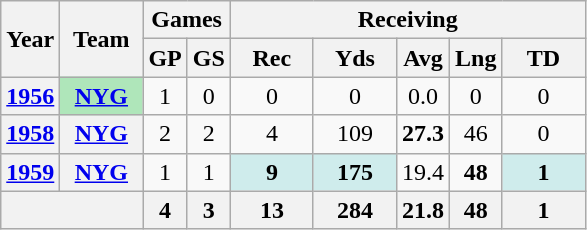<table class="wikitable" style="text-align:center">
<tr>
<th rowspan="2">Year</th>
<th rowspan="2">Team</th>
<th colspan="2">Games</th>
<th colspan="5">Receiving</th>
</tr>
<tr>
<th>GP</th>
<th>GS</th>
<th>Rec</th>
<th>Yds</th>
<th>Avg</th>
<th>Lng</th>
<th>TD</th>
</tr>
<tr>
<th><a href='#'>1956</a></th>
<th style="background:#afe6ba; width:3em;"><a href='#'>NYG</a></th>
<td>1</td>
<td>0</td>
<td>0</td>
<td>0</td>
<td>0.0</td>
<td>0</td>
<td>0</td>
</tr>
<tr>
<th><a href='#'>1958</a></th>
<th><a href='#'>NYG</a></th>
<td>2</td>
<td>2</td>
<td>4</td>
<td>109</td>
<td><strong>27.3</strong></td>
<td>46</td>
<td>0</td>
</tr>
<tr>
<th><a href='#'>1959</a></th>
<th><a href='#'>NYG</a></th>
<td>1</td>
<td>1</td>
<td style="background:#cfecec; width:3em;"><strong>9</strong></td>
<td style="background:#cfecec; width:3em;"><strong>175</strong></td>
<td>19.4</td>
<td><strong>48</strong></td>
<td style="background:#cfecec; width:3em;"><strong>1</strong></td>
</tr>
<tr>
<th colspan="2"></th>
<th>4</th>
<th>3</th>
<th>13</th>
<th>284</th>
<th>21.8</th>
<th>48</th>
<th>1</th>
</tr>
</table>
